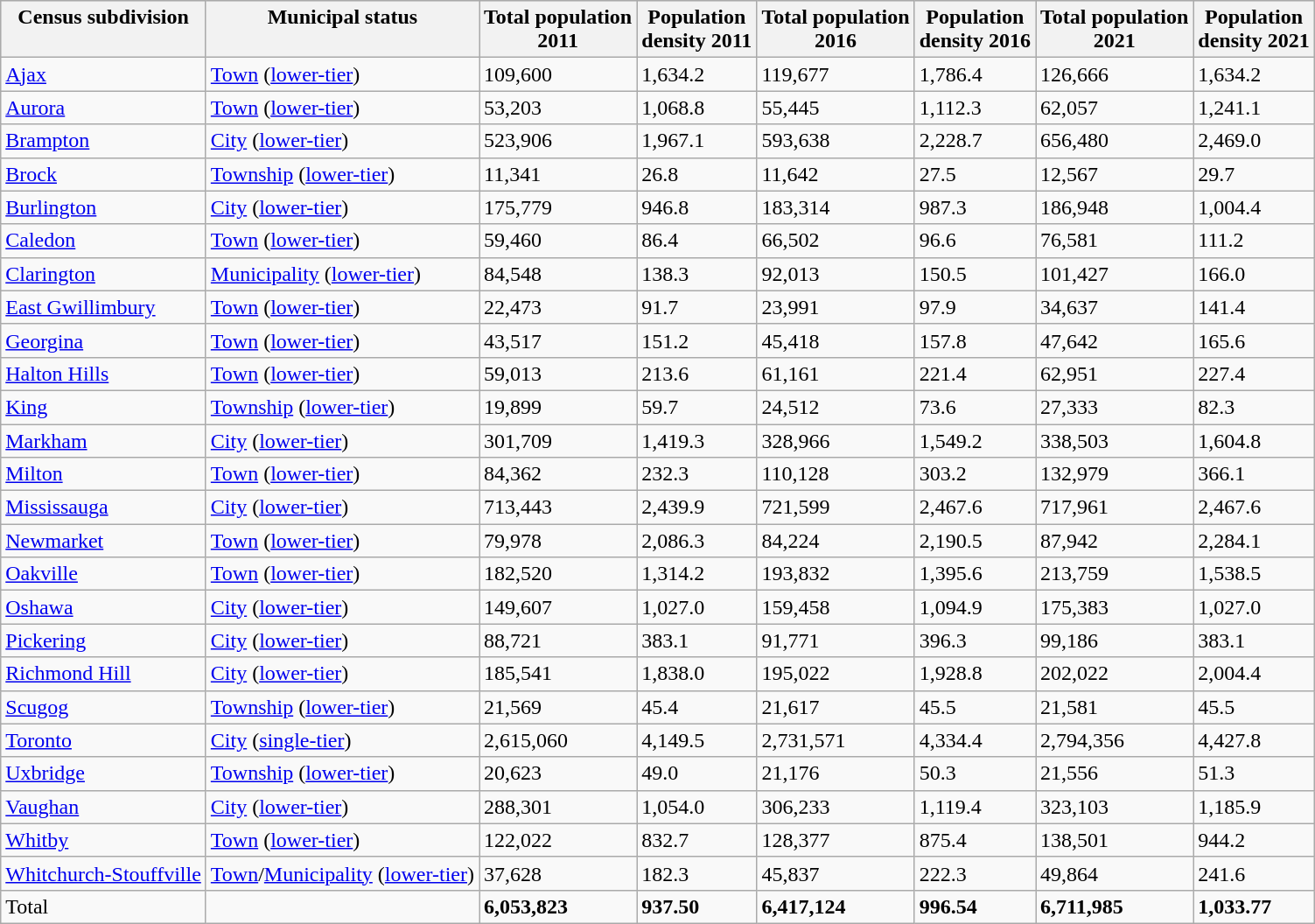<table class="wikitable sortable">
<tr valign=top style="font-weight:bold; background-color: #DDDDDD">
<th>Census subdivision</th>
<th>Municipal status</th>
<th>Total population<br>2011</th>
<th>Population<br>density 2011</th>
<th>Total population<br>2016</th>
<th>Population<br>density 2016</th>
<th>Total population<br>2021</th>
<th>Population<br>density 2021</th>
</tr>
<tr>
<td><a href='#'>Ajax</a></td>
<td><a href='#'>Town</a> (<a href='#'>lower-tier</a>)</td>
<td>109,600</td>
<td>1,634.2</td>
<td>119,677</td>
<td>1,786.4</td>
<td>126,666</td>
<td>1,634.2</td>
</tr>
<tr>
<td><a href='#'>Aurora</a></td>
<td><a href='#'>Town</a> (<a href='#'>lower-tier</a>)</td>
<td>53,203</td>
<td>1,068.8</td>
<td>55,445</td>
<td>1,112.3</td>
<td>62,057</td>
<td>1,241.1</td>
</tr>
<tr>
<td><a href='#'>Brampton</a></td>
<td><a href='#'>City</a> (<a href='#'>lower-tier</a>)</td>
<td>523,906</td>
<td>1,967.1</td>
<td>593,638</td>
<td>2,228.7</td>
<td>656,480</td>
<td>2,469.0</td>
</tr>
<tr>
<td><a href='#'>Brock</a></td>
<td><a href='#'>Township</a> (<a href='#'>lower-tier</a>)</td>
<td>11,341</td>
<td>26.8</td>
<td>11,642</td>
<td>27.5</td>
<td>12,567</td>
<td>29.7</td>
</tr>
<tr>
<td><a href='#'>Burlington</a></td>
<td><a href='#'>City</a> (<a href='#'>lower-tier</a>)</td>
<td>175,779</td>
<td>946.8</td>
<td>183,314</td>
<td>987.3</td>
<td>186,948</td>
<td>1,004.4</td>
</tr>
<tr>
<td><a href='#'>Caledon</a></td>
<td><a href='#'>Town</a> (<a href='#'>lower-tier</a>)</td>
<td>59,460</td>
<td>86.4</td>
<td>66,502</td>
<td>96.6</td>
<td>76,581</td>
<td>111.2</td>
</tr>
<tr>
<td><a href='#'>Clarington</a></td>
<td><a href='#'>Municipality</a> (<a href='#'>lower-tier</a>)</td>
<td>84,548</td>
<td>138.3</td>
<td>92,013</td>
<td>150.5</td>
<td>101,427</td>
<td>166.0</td>
</tr>
<tr>
<td><a href='#'>East Gwillimbury</a></td>
<td><a href='#'>Town</a> (<a href='#'>lower-tier</a>)</td>
<td>22,473</td>
<td>91.7</td>
<td>23,991</td>
<td>97.9</td>
<td>34,637</td>
<td>141.4</td>
</tr>
<tr>
<td><a href='#'>Georgina</a></td>
<td><a href='#'>Town</a> (<a href='#'>lower-tier</a>)</td>
<td>43,517</td>
<td>151.2</td>
<td>45,418</td>
<td>157.8</td>
<td>47,642</td>
<td>165.6</td>
</tr>
<tr>
<td><a href='#'>Halton Hills</a></td>
<td><a href='#'>Town</a> (<a href='#'>lower-tier</a>)</td>
<td>59,013</td>
<td>213.6</td>
<td>61,161</td>
<td>221.4</td>
<td>62,951</td>
<td>227.4</td>
</tr>
<tr>
<td><a href='#'>King</a></td>
<td><a href='#'>Township</a> (<a href='#'>lower-tier</a>)</td>
<td>19,899</td>
<td>59.7</td>
<td>24,512</td>
<td>73.6</td>
<td>27,333</td>
<td>82.3</td>
</tr>
<tr>
<td><a href='#'>Markham</a></td>
<td><a href='#'>City</a> (<a href='#'>lower-tier</a>)</td>
<td>301,709</td>
<td>1,419.3</td>
<td>328,966</td>
<td>1,549.2</td>
<td>338,503</td>
<td>1,604.8</td>
</tr>
<tr>
<td><a href='#'>Milton</a></td>
<td><a href='#'>Town</a> (<a href='#'>lower-tier</a>)</td>
<td>84,362</td>
<td>232.3</td>
<td>110,128</td>
<td>303.2</td>
<td>132,979</td>
<td>366.1</td>
</tr>
<tr>
<td><a href='#'>Mississauga</a></td>
<td><a href='#'>City</a> (<a href='#'>lower-tier</a>)</td>
<td>713,443</td>
<td>2,439.9</td>
<td>721,599</td>
<td>2,467.6</td>
<td>717,961</td>
<td>2,467.6</td>
</tr>
<tr>
<td><a href='#'>Newmarket</a></td>
<td><a href='#'>Town</a> (<a href='#'>lower-tier</a>)</td>
<td>79,978</td>
<td>2,086.3</td>
<td>84,224</td>
<td>2,190.5</td>
<td>87,942</td>
<td>2,284.1</td>
</tr>
<tr>
<td><a href='#'>Oakville</a></td>
<td><a href='#'>Town</a> (<a href='#'>lower-tier</a>)</td>
<td>182,520</td>
<td>1,314.2</td>
<td>193,832</td>
<td>1,395.6</td>
<td>213,759</td>
<td>1,538.5</td>
</tr>
<tr>
<td><a href='#'>Oshawa</a></td>
<td><a href='#'>City</a> (<a href='#'>lower-tier</a>)</td>
<td>149,607</td>
<td>1,027.0</td>
<td>159,458</td>
<td>1,094.9</td>
<td>175,383</td>
<td>1,027.0</td>
</tr>
<tr>
<td><a href='#'>Pickering</a></td>
<td><a href='#'>City</a> (<a href='#'>lower-tier</a>)</td>
<td>88,721</td>
<td>383.1</td>
<td>91,771</td>
<td>396.3</td>
<td>99,186</td>
<td>383.1</td>
</tr>
<tr>
<td><a href='#'>Richmond Hill</a></td>
<td><a href='#'>City</a> (<a href='#'>lower-tier</a>)</td>
<td>185,541</td>
<td>1,838.0</td>
<td>195,022</td>
<td>1,928.8</td>
<td>202,022</td>
<td>2,004.4</td>
</tr>
<tr>
<td><a href='#'>Scugog</a></td>
<td><a href='#'>Township</a> (<a href='#'>lower-tier</a>)</td>
<td>21,569</td>
<td>45.4</td>
<td>21,617</td>
<td>45.5</td>
<td>21,581</td>
<td>45.5</td>
</tr>
<tr>
<td><a href='#'>Toronto</a></td>
<td><a href='#'>City</a> (<a href='#'>single-tier</a>)</td>
<td>2,615,060</td>
<td>4,149.5</td>
<td>2,731,571</td>
<td>4,334.4</td>
<td>2,794,356</td>
<td>4,427.8</td>
</tr>
<tr>
<td><a href='#'>Uxbridge</a></td>
<td><a href='#'>Township</a> (<a href='#'>lower-tier</a>)</td>
<td>20,623</td>
<td>49.0</td>
<td>21,176</td>
<td>50.3</td>
<td>21,556</td>
<td>51.3</td>
</tr>
<tr>
<td><a href='#'>Vaughan</a></td>
<td><a href='#'>City</a> (<a href='#'>lower-tier</a>)</td>
<td>288,301</td>
<td>1,054.0</td>
<td>306,233</td>
<td>1,119.4</td>
<td>323,103</td>
<td>1,185.9</td>
</tr>
<tr>
<td><a href='#'>Whitby</a></td>
<td><a href='#'>Town</a> (<a href='#'>lower-tier</a>)</td>
<td>122,022</td>
<td>832.7</td>
<td>128,377</td>
<td>875.4</td>
<td>138,501</td>
<td>944.2</td>
</tr>
<tr>
<td><a href='#'>Whitchurch-Stouffville</a></td>
<td><a href='#'>Town</a>/<a href='#'>Municipality</a> (<a href='#'>lower-tier</a>)</td>
<td>37,628</td>
<td>182.3</td>
<td>45,837</td>
<td>222.3</td>
<td>49,864</td>
<td>241.6</td>
</tr>
<tr>
<td>Total</td>
<td></td>
<td><strong>6,053,823</strong></td>
<td><strong>937.50</strong></td>
<td><strong>6,417,124</strong></td>
<td><strong>996.54</strong></td>
<td><strong>6,711,985</strong></td>
<td><strong>1,033.77</strong></td>
</tr>
</table>
